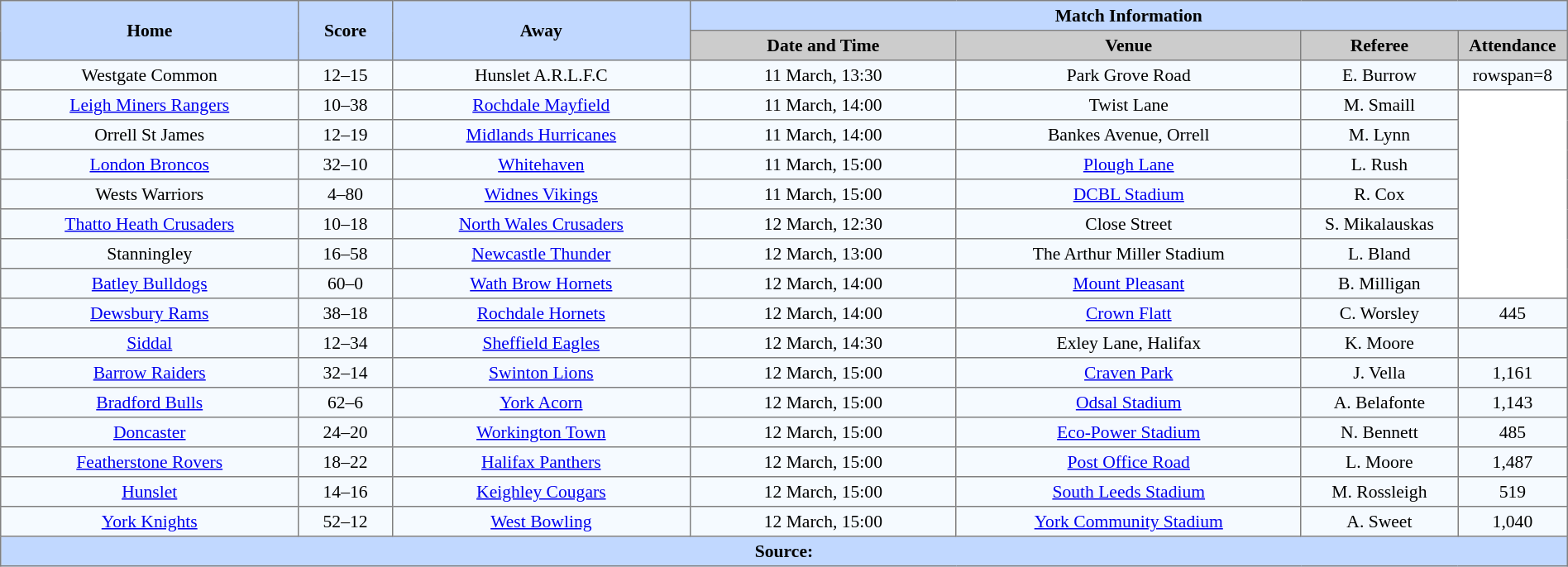<table border=1 style="border-collapse:collapse; font-size:90%; text-align:center"; cellpadding=3 cellspacing=0 width=100%>
<tr bgcolor="#c1d8ff">
<th rowspan=2 width=19%>Home</th>
<th rowspan=2 width=6%>Score</th>
<th rowspan=2 width=19%>Away</th>
<th colspan=4>Match Information</th>
</tr>
<tr bgcolor="#cccccc">
<th width=17%>Date and Time</th>
<th width=22%>Venue</th>
<th width=10%>Referee</th>
<th width=7%>Attendance</th>
</tr>
<tr bgcolor=#f5faff>
<td>Westgate Common</td>
<td>12–15</td>
<td>Hunslet A.R.L.F.C</td>
<td>11 March, 13:30</td>
<td>Park Grove Road</td>
<td>E. Burrow</td>
<td>rowspan=8 </td>
</tr>
<tr bgcolor=#f5faff>
<td><a href='#'>Leigh Miners Rangers</a></td>
<td>10–38</td>
<td><a href='#'>Rochdale Mayfield</a></td>
<td>11 March, 14:00</td>
<td>Twist Lane</td>
<td>M. Smaill</td>
</tr>
<tr bgcolor=#f5faff>
<td>Orrell St James</td>
<td>12–19</td>
<td> <a href='#'>Midlands Hurricanes</a></td>
<td>11 March, 14:00</td>
<td>Bankes Avenue, Orrell</td>
<td>M. Lynn</td>
</tr>
<tr bgcolor=#f5faff>
<td> <a href='#'>London Broncos</a></td>
<td>32–10</td>
<td> <a href='#'>Whitehaven</a></td>
<td>11 March, 15:00</td>
<td><a href='#'>Plough Lane</a></td>
<td>L. Rush</td>
</tr>
<tr bgcolor=#f5faff>
<td>Wests Warriors</td>
<td>4–80</td>
<td> <a href='#'>Widnes Vikings</a></td>
<td>11 March, 15:00</td>
<td><a href='#'>DCBL Stadium</a></td>
<td>R. Cox</td>
</tr>
<tr bgcolor=#f5faff>
<td><a href='#'>Thatto Heath Crusaders</a></td>
<td>10–18</td>
<td> <a href='#'>North Wales Crusaders</a></td>
<td>12 March, 12:30</td>
<td>Close Street</td>
<td>S. Mikalauskas</td>
</tr>
<tr bgcolor=#f5faff>
<td>Stanningley</td>
<td>16–58</td>
<td> <a href='#'>Newcastle Thunder</a></td>
<td>12 March, 13:00</td>
<td>The Arthur Miller Stadium</td>
<td>L. Bland</td>
</tr>
<tr bgcolor=#f5faff>
<td> <a href='#'>Batley Bulldogs</a></td>
<td>60–0</td>
<td><a href='#'>Wath Brow Hornets</a></td>
<td>12 March, 14:00</td>
<td><a href='#'>Mount Pleasant</a></td>
<td>B. Milligan</td>
</tr>
<tr bgcolor=#f5faff>
<td> <a href='#'>Dewsbury Rams</a></td>
<td>38–18</td>
<td> <a href='#'>Rochdale Hornets</a></td>
<td>12 March, 14:00</td>
<td><a href='#'>Crown Flatt</a></td>
<td>C. Worsley</td>
<td>445</td>
</tr>
<tr bgcolor=#f5faff>
<td><a href='#'>Siddal</a></td>
<td>12–34</td>
<td> <a href='#'>Sheffield Eagles</a></td>
<td>12 March, 14:30</td>
<td>Exley Lane, Halifax</td>
<td>K. Moore</td>
<td></td>
</tr>
<tr bgcolor=#f5faff>
<td> <a href='#'>Barrow Raiders</a></td>
<td>32–14</td>
<td> <a href='#'>Swinton Lions</a></td>
<td>12 March, 15:00</td>
<td><a href='#'>Craven Park</a></td>
<td>J. Vella</td>
<td>1,161</td>
</tr>
<tr bgcolor=#f5faff>
<td> <a href='#'>Bradford Bulls</a></td>
<td>62–6</td>
<td><a href='#'>York Acorn</a></td>
<td>12 March, 15:00</td>
<td><a href='#'>Odsal Stadium</a></td>
<td>A. Belafonte</td>
<td>1,143</td>
</tr>
<tr bgcolor=#f5faff>
<td> <a href='#'>Doncaster</a></td>
<td>24–20</td>
<td> <a href='#'>Workington Town</a></td>
<td>12 March, 15:00</td>
<td><a href='#'>Eco-Power Stadium</a></td>
<td>N. Bennett</td>
<td>485</td>
</tr>
<tr bgcolor=#f5faff>
<td> <a href='#'>Featherstone Rovers</a></td>
<td>18–22</td>
<td> <a href='#'>Halifax Panthers</a></td>
<td>12 March, 15:00</td>
<td><a href='#'>Post Office Road</a></td>
<td>L. Moore</td>
<td>1,487</td>
</tr>
<tr bgcolor=#f5faff>
<td> <a href='#'>Hunslet</a></td>
<td>14–16</td>
<td> <a href='#'>Keighley Cougars</a></td>
<td>12 March, 15:00</td>
<td><a href='#'>South Leeds Stadium</a></td>
<td>M. Rossleigh</td>
<td>519</td>
</tr>
<tr bgcolor=#f5faff>
<td> <a href='#'>York Knights</a></td>
<td>52–12</td>
<td><a href='#'>West Bowling</a></td>
<td>12 March, 15:00</td>
<td><a href='#'>York Community Stadium</a></td>
<td>A. Sweet</td>
<td>1,040</td>
</tr>
<tr bgcolor=#c1d8ff>
<th colspan=7>Source:</th>
</tr>
</table>
